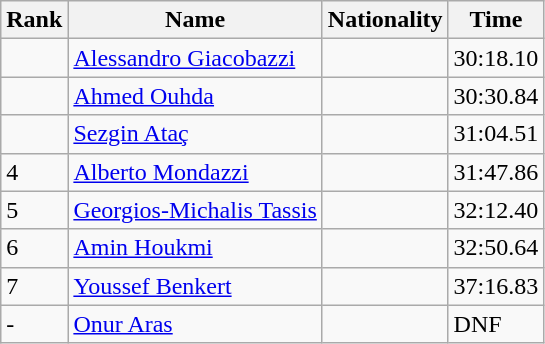<table class="wikitable sortable">
<tr>
<th>Rank</th>
<th>Name</th>
<th>Nationality</th>
<th>Time</th>
</tr>
<tr>
<td></td>
<td align=left><a href='#'>Alessandro Giacobazzi</a></td>
<td align=left></td>
<td>30:18.10</td>
</tr>
<tr>
<td></td>
<td align=left><a href='#'>Ahmed Ouhda</a></td>
<td align=left></td>
<td>30:30.84</td>
</tr>
<tr>
<td></td>
<td align=left><a href='#'>Sezgin Ataç</a></td>
<td align=left></td>
<td>31:04.51</td>
</tr>
<tr>
<td>4</td>
<td align=left><a href='#'>Alberto Mondazzi</a></td>
<td align=left></td>
<td>31:47.86</td>
</tr>
<tr>
<td>5</td>
<td align=left><a href='#'>Georgios-Michalis Tassis</a></td>
<td align=left></td>
<td>32:12.40</td>
</tr>
<tr>
<td>6</td>
<td align=left><a href='#'>Amin Houkmi</a></td>
<td align=left></td>
<td>32:50.64</td>
</tr>
<tr>
<td>7</td>
<td align=left><a href='#'>Youssef Benkert</a></td>
<td align=left></td>
<td>37:16.83</td>
</tr>
<tr>
<td>-</td>
<td align=left><a href='#'>Onur Aras</a></td>
<td align=left></td>
<td>DNF</td>
</tr>
</table>
